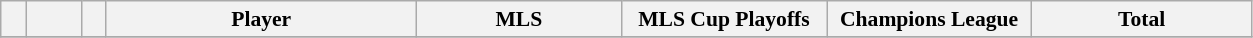<table class="wikitable sortable" style="font-size: 90%; text-align: center;">
<tr>
<th width=10></th>
<th width=30></th>
<th width=10></th>
<th width=200>Player</th>
<th width=130>MLS</th>
<th width=130>MLS Cup Playoffs</th>
<th width=130>Champions League</th>
<th width=140>Total</th>
</tr>
<tr>
</tr>
</table>
